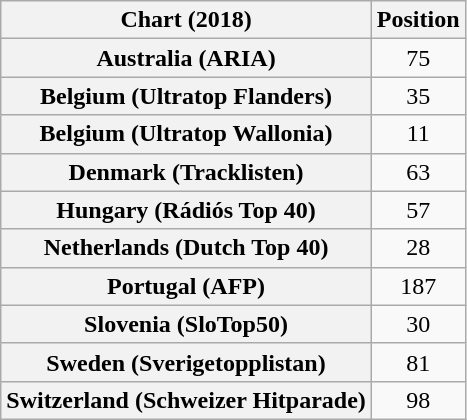<table class="wikitable plainrowheaders sortable" style="text-align:center">
<tr>
<th scope="col">Chart (2018)</th>
<th scope="col">Position</th>
</tr>
<tr>
<th scope="row">Australia (ARIA)</th>
<td>75</td>
</tr>
<tr>
<th scope="row">Belgium (Ultratop Flanders)</th>
<td>35</td>
</tr>
<tr>
<th scope="row">Belgium (Ultratop Wallonia)</th>
<td>11</td>
</tr>
<tr>
<th scope="row">Denmark (Tracklisten)</th>
<td>63</td>
</tr>
<tr>
<th scope="row">Hungary (Rádiós Top 40)</th>
<td>57</td>
</tr>
<tr>
<th scope="row">Netherlands (Dutch Top 40)</th>
<td>28</td>
</tr>
<tr>
<th scope="row">Portugal (AFP)</th>
<td>187</td>
</tr>
<tr>
<th scope="row">Slovenia (SloTop50)</th>
<td>30</td>
</tr>
<tr>
<th scope="row">Sweden (Sverigetopplistan)</th>
<td>81</td>
</tr>
<tr>
<th scope="row">Switzerland (Schweizer Hitparade)</th>
<td>98</td>
</tr>
</table>
